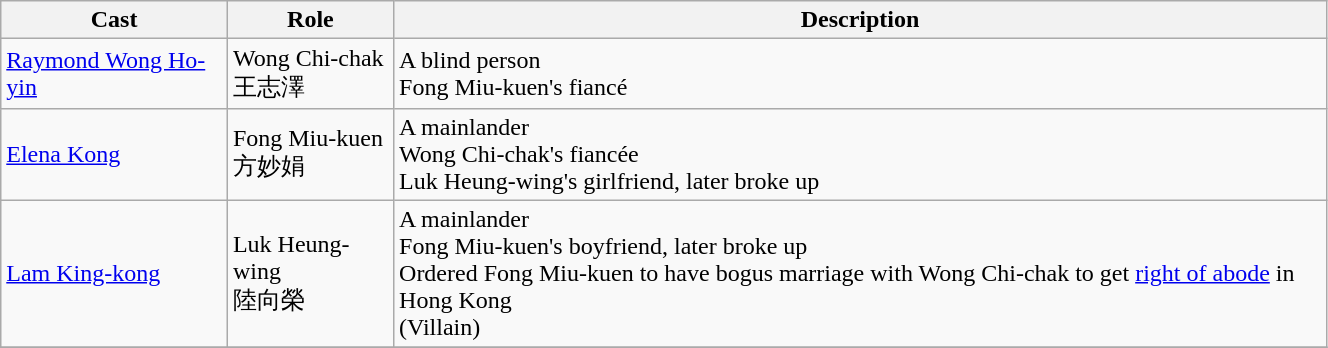<table class="wikitable" width="70%">
<tr>
<th>Cast</th>
<th>Role</th>
<th>Description</th>
</tr>
<tr>
<td><a href='#'>Raymond Wong Ho-yin</a></td>
<td>Wong Chi-chak<br>王志澤</td>
<td>A blind person<br>Fong Miu-kuen's fiancé</td>
</tr>
<tr>
<td><a href='#'>Elena Kong</a></td>
<td>Fong Miu-kuen<br>方妙娟</td>
<td>A mainlander<br>Wong Chi-chak's fiancée<br>Luk Heung-wing's girlfriend, later broke up</td>
</tr>
<tr>
<td><a href='#'>Lam King-kong</a></td>
<td>Luk Heung-wing<br>陸向榮</td>
<td>A mainlander<br>Fong Miu-kuen's boyfriend, later broke up<br>Ordered Fong Miu-kuen to have bogus marriage with Wong Chi-chak to get <a href='#'>right of abode</a> in Hong Kong<br>(Villain)</td>
</tr>
<tr>
</tr>
</table>
